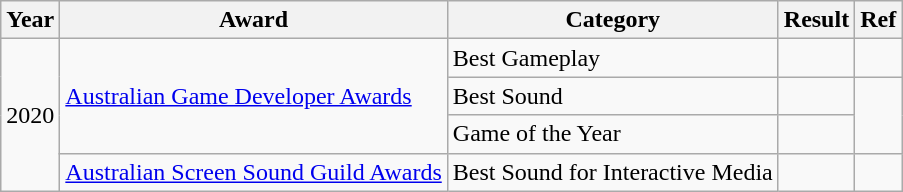<table class="wikitable">
<tr>
<th>Year</th>
<th>Award</th>
<th>Category</th>
<th>Result</th>
<th>Ref</th>
</tr>
<tr>
<td rowspan="4">2020</td>
<td rowspan="3"><a href='#'>Australian Game Developer Awards</a></td>
<td>Best Gameplay</td>
<td></td>
<td></td>
</tr>
<tr>
<td>Best Sound</td>
<td></td>
<td rowspan="2"></td>
</tr>
<tr>
<td>Game of the Year</td>
<td></td>
</tr>
<tr>
<td><a href='#'>Australian Screen Sound Guild Awards</a></td>
<td>Best Sound for Interactive Media</td>
<td></td>
<td></td>
</tr>
</table>
